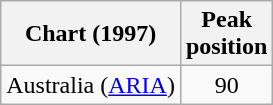<table class="wikitable sortable plainrowheaders" style="text-align:center;">
<tr>
<th scope="col">Chart (1997)</th>
<th scope="col">Peak<br>position</th>
</tr>
<tr>
<td>Australia (<a href='#'>ARIA</a>)</td>
<td>90</td>
</tr>
</table>
